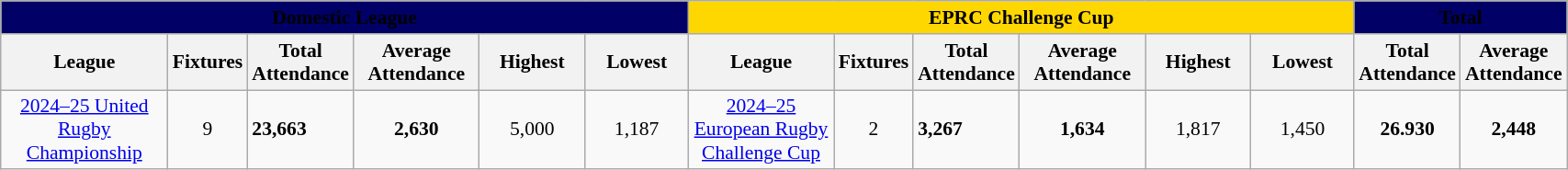<table class="wikitable sortable" style="font-size:90%; width:90%;">
<tr>
<td colspan="6" class="wikitable sortable" style="width:45%; background:#000066; text-align:center;"><span><strong>Domestic League</strong></span></td>
<td colspan="6" class="wikitable sortable" style="width:45%; background:gold; text-align:center;"><span><strong>EPRC Challenge Cup</strong></span></td>
<td colspan="2" class="wikitable sortable" style="width:45%; background:#000066; text-align:center;"><span><strong>Total</strong></span></td>
</tr>
<tr>
<th style="width:15%;">League</th>
<th style="width:5%;">Fixtures</th>
<th>Total Attendance</th>
<th style="width:10%;">Average Attendance</th>
<th style="width:10%;">Highest</th>
<th style="width:10%;">Lowest</th>
<th style="width:15%;">League</th>
<th style="width:5%;">Fixtures</th>
<th>Total Attendance</th>
<th style="width:10%;">Average Attendance</th>
<th style="width:10%;">Highest</th>
<th style="width:10%;">Lowest</th>
<th style="width:10%;">Total Attendance</th>
<th style="width:10%;"><strong>Average Attendance</strong></th>
</tr>
<tr>
<td align="center"><a href='#'>2024–25 United Rugby Championship</a></td>
<td align="center">9</td>
<td><strong>23,663</strong></td>
<td align="center"><strong>2,630</strong></td>
<td align="center">5,000</td>
<td align="center">1,187</td>
<td align="center"><a href='#'>2024–25 European Rugby Challenge Cup</a></td>
<td align="center">2</td>
<td><strong>3,267</strong></td>
<td align="center"><strong>1,634</strong></td>
<td align="center">1,817</td>
<td align="center">1,450</td>
<td align="center"><strong>26.930</strong></td>
<td align="center"><strong>2,448</strong></td>
</tr>
</table>
